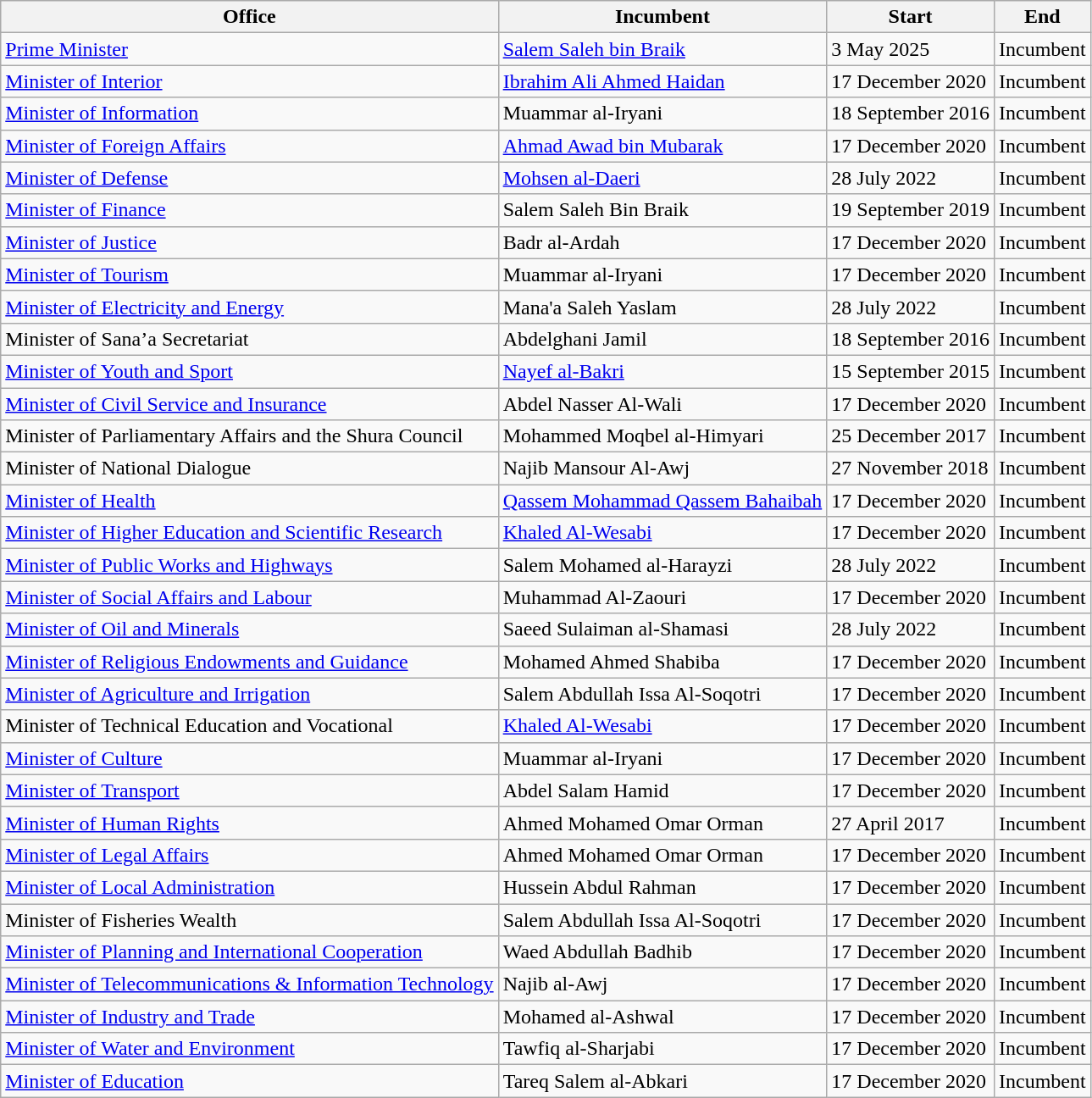<table class="wikitable">
<tr>
<th>Office</th>
<th>Incumbent</th>
<th>Start</th>
<th>End</th>
</tr>
<tr>
<td><a href='#'>Prime Minister</a></td>
<td><a href='#'>Salem Saleh bin Braik</a></td>
<td>3 May 2025</td>
<td>Incumbent</td>
</tr>
<tr>
<td><a href='#'>Minister of Interior</a></td>
<td><a href='#'>Ibrahim Ali Ahmed Haidan</a></td>
<td>17 December 2020</td>
<td>Incumbent</td>
</tr>
<tr>
<td><a href='#'>Minister of Information</a></td>
<td>Muammar al-Iryani</td>
<td>18 September 2016</td>
<td>Incumbent</td>
</tr>
<tr>
<td><a href='#'>Minister of Foreign Affairs</a></td>
<td><a href='#'>Ahmad Awad bin Mubarak</a></td>
<td>17 December 2020</td>
<td>Incumbent</td>
</tr>
<tr>
<td><a href='#'>Minister of Defense</a></td>
<td><a href='#'>Mohsen al-Daeri</a></td>
<td>28 July 2022</td>
<td>Incumbent</td>
</tr>
<tr>
<td><a href='#'>Minister of Finance</a></td>
<td>Salem Saleh Bin Braik</td>
<td>19 September 2019</td>
<td>Incumbent</td>
</tr>
<tr>
<td><a href='#'>Minister of Justice</a></td>
<td>Badr al-Ardah</td>
<td>17 December 2020</td>
<td>Incumbent</td>
</tr>
<tr>
<td><a href='#'>Minister of Tourism</a></td>
<td>Muammar al-Iryani</td>
<td>17 December 2020</td>
<td>Incumbent</td>
</tr>
<tr>
<td><a href='#'>Minister of Electricity and Energy</a></td>
<td>Mana'a Saleh Yaslam</td>
<td>28 July 2022</td>
<td>Incumbent</td>
</tr>
<tr>
<td>Minister of Sana’a Secretariat</td>
<td>Abdelghani Jamil</td>
<td>18 September 2016</td>
<td>Incumbent</td>
</tr>
<tr>
<td><a href='#'>Minister of Youth and Sport</a></td>
<td><a href='#'>Nayef al-Bakri</a></td>
<td>15 September 2015</td>
<td>Incumbent</td>
</tr>
<tr>
<td><a href='#'>Minister of Civil Service and Insurance</a></td>
<td>Abdel Nasser Al-Wali</td>
<td>17 December 2020</td>
<td>Incumbent</td>
</tr>
<tr>
<td>Minister of Parliamentary Affairs and the Shura Council</td>
<td>Mohammed Moqbel al-Himyari</td>
<td>25 December 2017</td>
<td>Incumbent</td>
</tr>
<tr>
<td>Minister of National Dialogue</td>
<td>Najib Mansour Al-Awj</td>
<td>27 November 2018</td>
<td>Incumbent</td>
</tr>
<tr>
<td><a href='#'>Minister of Health</a></td>
<td><a href='#'>Qassem Mohammad Qassem Bahaibah</a></td>
<td>17 December 2020</td>
<td>Incumbent</td>
</tr>
<tr>
<td><a href='#'>Minister of Higher Education and Scientific Research</a></td>
<td><a href='#'>Khaled Al-Wesabi</a></td>
<td>17 December 2020</td>
<td>Incumbent</td>
</tr>
<tr>
<td><a href='#'>Minister of Public Works and Highways</a></td>
<td>Salem Mohamed al-Harayzi</td>
<td>28 July 2022</td>
<td>Incumbent</td>
</tr>
<tr>
<td><a href='#'>Minister of Social Affairs and Labour</a></td>
<td>Muhammad Al-Zaouri</td>
<td>17 December 2020</td>
<td>Incumbent</td>
</tr>
<tr>
<td><a href='#'>Minister of Oil and Minerals</a></td>
<td>Saeed Sulaiman al-Shamasi</td>
<td>28 July 2022</td>
<td>Incumbent</td>
</tr>
<tr>
<td><a href='#'>Minister of Religious Endowments and Guidance</a></td>
<td>Mohamed Ahmed Shabiba</td>
<td>17 December 2020</td>
<td>Incumbent</td>
</tr>
<tr>
<td><a href='#'>Minister of Agriculture and Irrigation</a></td>
<td>Salem Abdullah Issa Al-Soqotri</td>
<td>17 December 2020</td>
<td>Incumbent</td>
</tr>
<tr>
<td>Minister of Technical Education and Vocational</td>
<td><a href='#'>Khaled Al-Wesabi</a></td>
<td>17 December 2020</td>
<td>Incumbent</td>
</tr>
<tr>
<td><a href='#'>Minister of Culture</a></td>
<td>Muammar al-Iryani</td>
<td>17 December 2020</td>
<td>Incumbent</td>
</tr>
<tr>
<td><a href='#'>Minister of Transport</a></td>
<td>Abdel Salam Hamid</td>
<td>17 December 2020</td>
<td>Incumbent</td>
</tr>
<tr>
<td><a href='#'>Minister of Human Rights</a></td>
<td>Ahmed Mohamed Omar Orman</td>
<td>27 April 2017</td>
<td>Incumbent</td>
</tr>
<tr>
<td><a href='#'>Minister of Legal Affairs</a></td>
<td>Ahmed Mohamed Omar Orman</td>
<td>17 December 2020</td>
<td>Incumbent</td>
</tr>
<tr>
<td><a href='#'>Minister of Local Administration</a></td>
<td>Hussein Abdul Rahman</td>
<td>17 December 2020</td>
<td>Incumbent</td>
</tr>
<tr>
<td>Minister of Fisheries Wealth</td>
<td>Salem Abdullah Issa Al-Soqotri</td>
<td>17 December 2020</td>
<td>Incumbent</td>
</tr>
<tr>
<td><a href='#'>Minister of Planning and International Cooperation</a></td>
<td>Waed Abdullah Badhib</td>
<td>17 December 2020</td>
<td>Incumbent</td>
</tr>
<tr>
<td><a href='#'>Minister of Telecommunications & Information Technology</a></td>
<td>Najib al-Awj</td>
<td>17 December 2020</td>
<td>Incumbent</td>
</tr>
<tr>
<td><a href='#'>Minister of Industry and Trade</a></td>
<td>Mohamed al-Ashwal</td>
<td>17 December 2020</td>
<td>Incumbent</td>
</tr>
<tr>
<td><a href='#'>Minister of Water and Environment</a></td>
<td>Tawfiq al-Sharjabi</td>
<td>17 December 2020</td>
<td>Incumbent</td>
</tr>
<tr>
<td><a href='#'>Minister of Education</a></td>
<td>Tareq Salem al-Abkari</td>
<td>17 December 2020</td>
<td>Incumbent</td>
</tr>
</table>
